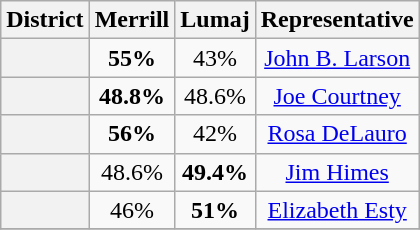<table class=wikitable>
<tr>
<th>District</th>
<th>Merrill</th>
<th>Lumaj</th>
<th>Representative</th>
</tr>
<tr align=center>
<th></th>
<td><strong>55%</strong></td>
<td>43%</td>
<td><a href='#'>John B. Larson</a></td>
</tr>
<tr align=center>
<th></th>
<td><strong>48.8%</strong></td>
<td>48.6%</td>
<td><a href='#'>Joe Courtney</a></td>
</tr>
<tr align=center>
<th></th>
<td><strong>56%</strong></td>
<td>42%</td>
<td><a href='#'>Rosa DeLauro</a></td>
</tr>
<tr align=center>
<th></th>
<td>48.6%</td>
<td><strong>49.4%</strong></td>
<td><a href='#'>Jim Himes</a></td>
</tr>
<tr align=center>
<th></th>
<td>46%</td>
<td><strong>51%</strong></td>
<td><a href='#'>Elizabeth Esty</a></td>
</tr>
<tr align=center>
</tr>
</table>
